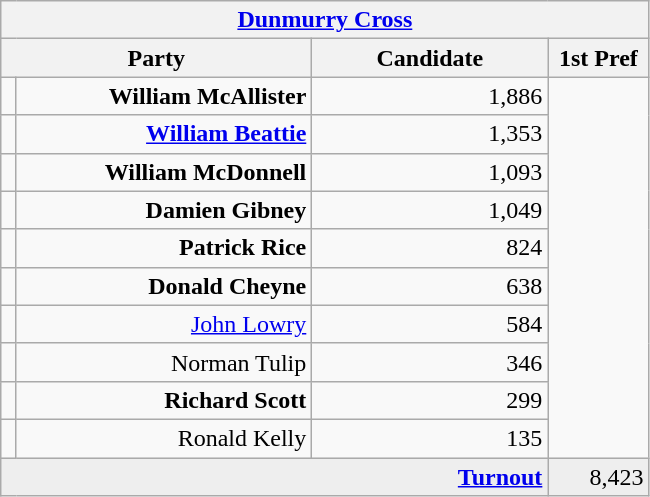<table class="wikitable">
<tr>
<th colspan="4" align="center"><a href='#'>Dunmurry Cross</a></th>
</tr>
<tr>
<th colspan="2" align="center" width=200>Party</th>
<th width=150>Candidate</th>
<th width=60>1st Pref</th>
</tr>
<tr>
<td></td>
<td align="right"><strong>William McAllister</strong></td>
<td align="right">1,886</td>
</tr>
<tr>
<td></td>
<td align="right"><strong><a href='#'>William Beattie</a></strong></td>
<td align="right">1,353</td>
</tr>
<tr>
<td></td>
<td align="right"><strong>William McDonnell</strong></td>
<td align="right">1,093</td>
</tr>
<tr>
<td></td>
<td align="right"><strong>Damien Gibney</strong></td>
<td align="right">1,049</td>
</tr>
<tr>
<td></td>
<td align="right"><strong>Patrick Rice</strong></td>
<td align="right">824</td>
</tr>
<tr>
<td></td>
<td align="right"><strong>Donald Cheyne</strong></td>
<td align="right">638</td>
</tr>
<tr>
<td></td>
<td align="right"><a href='#'>John Lowry</a></td>
<td align="right">584</td>
</tr>
<tr>
<td></td>
<td align="right">Norman Tulip</td>
<td align="right">346</td>
</tr>
<tr>
<td></td>
<td align="right"><strong>Richard Scott</strong></td>
<td align="right">299</td>
</tr>
<tr>
<td></td>
<td align="right">Ronald Kelly</td>
<td align="right">135</td>
</tr>
<tr bgcolor="EEEEEE">
<td colspan=3 align="right"><strong><a href='#'>Turnout</a></strong></td>
<td align="right">8,423</td>
</tr>
</table>
